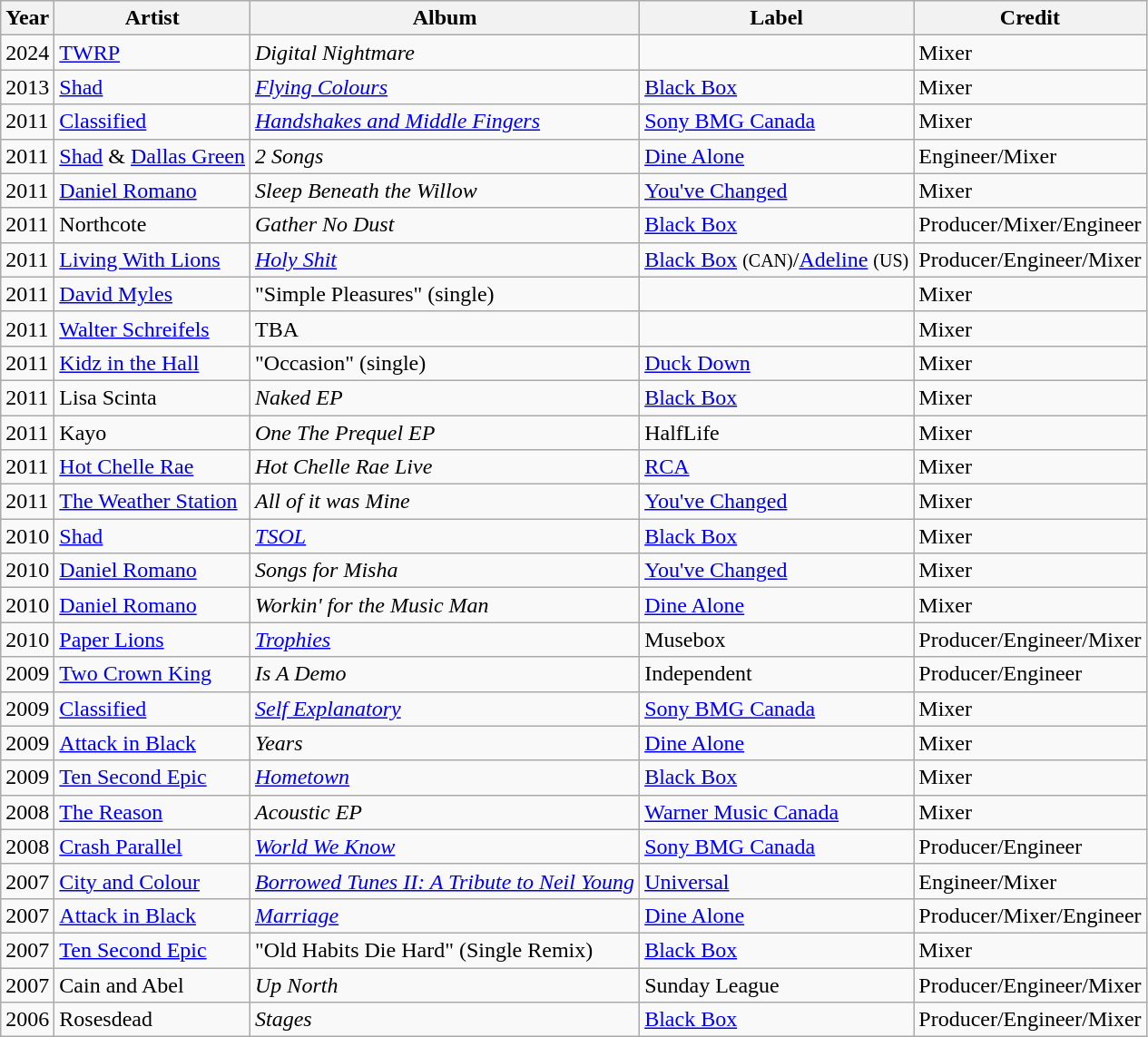<table class="wikitable">
<tr>
<th>Year</th>
<th>Artist</th>
<th>Album</th>
<th>Label</th>
<th>Credit</th>
</tr>
<tr>
<td>2024</td>
<td><a href='#'>TWRP</a></td>
<td><em>Digital Nightmare</em></td>
<td></td>
<td>Mixer</td>
</tr>
<tr>
<td>2013</td>
<td><a href='#'>Shad</a></td>
<td><em><a href='#'>Flying Colours</a></em></td>
<td><a href='#'>Black Box</a></td>
<td>Mixer</td>
</tr>
<tr>
<td>2011</td>
<td><a href='#'>Classified</a></td>
<td><em><a href='#'>Handshakes and Middle Fingers</a></em></td>
<td><a href='#'>Sony BMG Canada</a></td>
<td>Mixer</td>
</tr>
<tr>
<td>2011</td>
<td><a href='#'>Shad</a> & <a href='#'>Dallas Green</a></td>
<td><em>2 Songs</em></td>
<td><a href='#'>Dine Alone</a></td>
<td>Engineer/Mixer</td>
</tr>
<tr>
<td>2011</td>
<td><a href='#'>Daniel Romano</a></td>
<td><em>Sleep Beneath the Willow</em></td>
<td><a href='#'>You've Changed</a></td>
<td>Mixer</td>
</tr>
<tr>
<td>2011</td>
<td>Northcote</td>
<td><em>Gather No Dust</em></td>
<td><a href='#'>Black Box</a></td>
<td>Producer/Mixer/Engineer</td>
</tr>
<tr>
<td>2011</td>
<td><a href='#'>Living With Lions</a></td>
<td><em><a href='#'>Holy Shit</a></em></td>
<td><a href='#'>Black Box</a> <small>(CAN)</small>/<a href='#'>Adeline</a> <small>(US)</small></td>
<td>Producer/Engineer/Mixer</td>
</tr>
<tr>
<td>2011</td>
<td><a href='#'>David Myles</a></td>
<td>"Simple Pleasures" (single)</td>
<td></td>
<td>Mixer</td>
</tr>
<tr>
<td>2011</td>
<td><a href='#'>Walter Schreifels</a></td>
<td>TBA</td>
<td></td>
<td>Mixer</td>
</tr>
<tr>
<td>2011</td>
<td><a href='#'>Kidz in the Hall</a></td>
<td>"Occasion" (single)</td>
<td><a href='#'>Duck Down</a></td>
<td>Mixer</td>
</tr>
<tr>
<td>2011</td>
<td>Lisa Scinta</td>
<td><em>Naked EP</em></td>
<td><a href='#'>Black Box</a></td>
<td>Mixer</td>
</tr>
<tr>
<td>2011</td>
<td>Kayo</td>
<td><em>One The Prequel EP</em></td>
<td>HalfLife</td>
<td>Mixer</td>
</tr>
<tr>
<td>2011</td>
<td><a href='#'>Hot Chelle Rae</a></td>
<td><em>Hot Chelle Rae Live</em></td>
<td><a href='#'>RCA</a></td>
<td>Mixer</td>
</tr>
<tr>
<td>2011</td>
<td><a href='#'>The Weather Station</a></td>
<td><em>All of it was Mine</em></td>
<td><a href='#'>You've Changed</a></td>
<td>Mixer</td>
</tr>
<tr>
<td>2010</td>
<td><a href='#'>Shad</a></td>
<td><em><a href='#'>TSOL</a></em></td>
<td><a href='#'>Black Box</a></td>
<td>Mixer</td>
</tr>
<tr>
<td>2010</td>
<td><a href='#'>Daniel Romano</a></td>
<td><em>Songs for Misha</em></td>
<td><a href='#'>You've Changed</a></td>
<td>Mixer</td>
</tr>
<tr>
<td>2010</td>
<td><a href='#'>Daniel Romano</a></td>
<td><em>Workin' for the Music Man</em></td>
<td><a href='#'>Dine Alone</a></td>
<td>Mixer</td>
</tr>
<tr>
<td>2010</td>
<td><a href='#'>Paper Lions</a></td>
<td><em><a href='#'>Trophies</a></em></td>
<td>Musebox</td>
<td>Producer/Engineer/Mixer</td>
</tr>
<tr>
<td>2009</td>
<td><a href='#'>Two Crown King</a></td>
<td><em>Is A Demo</em></td>
<td>Independent</td>
<td>Producer/Engineer</td>
</tr>
<tr>
<td>2009</td>
<td><a href='#'>Classified</a></td>
<td><em><a href='#'>Self Explanatory</a></em></td>
<td><a href='#'>Sony BMG Canada</a></td>
<td>Mixer</td>
</tr>
<tr>
<td>2009</td>
<td><a href='#'>Attack in Black</a></td>
<td><em>Years</em></td>
<td><a href='#'>Dine Alone</a></td>
<td>Mixer</td>
</tr>
<tr>
<td>2009</td>
<td><a href='#'>Ten Second Epic</a></td>
<td><em><a href='#'>Hometown</a></em></td>
<td><a href='#'>Black Box</a></td>
<td>Mixer</td>
</tr>
<tr>
<td>2008</td>
<td><a href='#'>The Reason</a></td>
<td><em>Acoustic EP</em></td>
<td><a href='#'>Warner Music Canada</a></td>
<td>Mixer</td>
</tr>
<tr>
<td>2008</td>
<td><a href='#'>Crash Parallel</a></td>
<td><em><a href='#'>World We Know</a></em></td>
<td><a href='#'>Sony BMG Canada</a></td>
<td>Producer/Engineer</td>
</tr>
<tr>
<td>2007</td>
<td><a href='#'>City and Colour</a></td>
<td><em><a href='#'>Borrowed Tunes II: A Tribute to Neil Young</a></em></td>
<td><a href='#'>Universal</a></td>
<td>Engineer/Mixer</td>
</tr>
<tr>
<td>2007</td>
<td><a href='#'>Attack in Black</a></td>
<td><em><a href='#'>Marriage</a></em></td>
<td><a href='#'>Dine Alone</a></td>
<td>Producer/Mixer/Engineer</td>
</tr>
<tr>
<td>2007</td>
<td><a href='#'>Ten Second Epic</a></td>
<td>"Old Habits Die Hard" (Single Remix)</td>
<td><a href='#'>Black Box</a></td>
<td>Mixer</td>
</tr>
<tr>
<td>2007</td>
<td>Cain and Abel</td>
<td><em>Up North</em></td>
<td>Sunday League</td>
<td>Producer/Engineer/Mixer</td>
</tr>
<tr>
<td>2006</td>
<td>Rosesdead</td>
<td><em>Stages</em></td>
<td><a href='#'>Black Box</a></td>
<td>Producer/Engineer/Mixer</td>
</tr>
</table>
